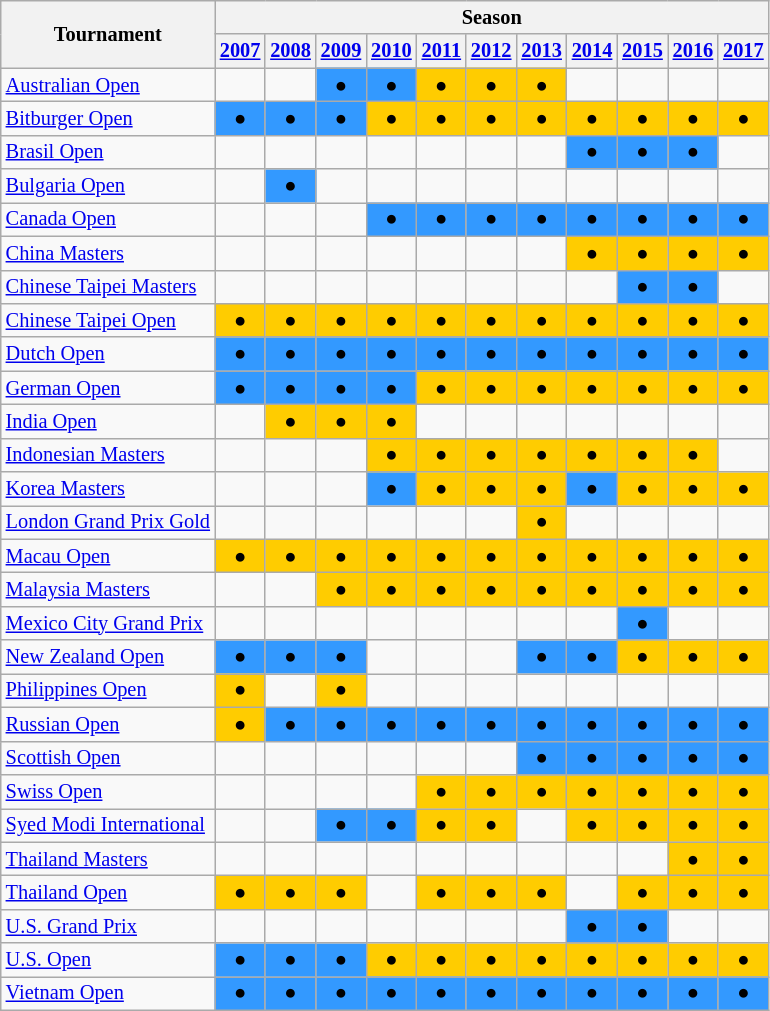<table class=wikitable style="text-align:left; font-size:85%">
<tr>
<th rowspan="2">Tournament</th>
<th colspan="11">Season</th>
</tr>
<tr>
<th><a href='#'>2007</a></th>
<th><a href='#'>2008</a></th>
<th><a href='#'>2009</a></th>
<th><a href='#'>2010</a></th>
<th><a href='#'>2011</a></th>
<th><a href='#'>2012</a></th>
<th><a href='#'>2013</a></th>
<th><a href='#'>2014</a></th>
<th><a href='#'>2015</a></th>
<th><a href='#'>2016</a></th>
<th><a href='#'>2017</a></th>
</tr>
<tr>
<td><a href='#'>Australian Open</a></td>
<td></td>
<td></td>
<td bgcolor=#3399ff align="center">●</td>
<td bgcolor=#3399ff align="center">●</td>
<td bgcolor=#ffcc00 align="center">●</td>
<td bgcolor=#ffcc00 align="center">●</td>
<td bgcolor=#ffcc00 align="center">●</td>
<td></td>
<td></td>
<td></td>
<td></td>
</tr>
<tr>
<td><a href='#'>Bitburger Open</a></td>
<td bgcolor=#3399ff align="center">●</td>
<td bgcolor=#3399ff align="center">●</td>
<td bgcolor=#3399ff align="center">●</td>
<td bgcolor=#ffcc00 align="center">●</td>
<td bgcolor=#ffcc00 align="center">●</td>
<td bgcolor=#ffcc00 align="center">●</td>
<td bgcolor=#ffcc00 align="center">●</td>
<td bgcolor=#ffcc00 align="center">●</td>
<td bgcolor=#ffcc00 align="center">●</td>
<td bgcolor=#ffcc00 align="center">●</td>
<td bgcolor=#ffcc00 align="center">●</td>
</tr>
<tr>
<td><a href='#'>Brasil Open</a></td>
<td></td>
<td></td>
<td></td>
<td></td>
<td></td>
<td></td>
<td></td>
<td bgcolor=#3399ff align="center">●</td>
<td bgcolor=#3399ff align="center">●</td>
<td bgcolor=#3399ff align="center">●</td>
<td></td>
</tr>
<tr>
<td><a href='#'>Bulgaria Open</a></td>
<td></td>
<td bgcolor=#3399ff align="center">●</td>
<td></td>
<td></td>
<td></td>
<td></td>
<td></td>
<td></td>
<td></td>
<td></td>
<td></td>
</tr>
<tr>
<td><a href='#'>Canada Open</a></td>
<td></td>
<td></td>
<td></td>
<td bgcolor=#3399ff align="center">●</td>
<td bgcolor=#3399ff align="center">●</td>
<td bgcolor=#3399ff align="center">●</td>
<td bgcolor=#3399ff align="center">●</td>
<td bgcolor=#3399ff align="center">●</td>
<td bgcolor=#3399ff align="center">●</td>
<td bgcolor=#3399ff align="center">●</td>
<td bgcolor=#3399ff align="center">●</td>
</tr>
<tr>
<td><a href='#'>China Masters</a></td>
<td></td>
<td></td>
<td></td>
<td></td>
<td></td>
<td></td>
<td></td>
<td bgcolor=#ffcc00 align="center">●</td>
<td bgcolor=#ffcc00 align="center">●</td>
<td bgcolor=#ffcc00 align="center">●</td>
<td bgcolor=#ffcc00 align="center">●</td>
</tr>
<tr>
<td><a href='#'>Chinese Taipei Masters</a></td>
<td></td>
<td></td>
<td></td>
<td></td>
<td></td>
<td></td>
<td></td>
<td></td>
<td bgcolor=#3399ff align="center">●</td>
<td bgcolor=#3399ff align="center">●</td>
<td></td>
</tr>
<tr>
<td><a href='#'>Chinese Taipei Open</a></td>
<td bgcolor=#ffcc00 align="center">●</td>
<td bgcolor=#ffcc00 align="center">●</td>
<td bgcolor=#ffcc00 align="center">●</td>
<td bgcolor=#ffcc00 align="center">●</td>
<td bgcolor=#ffcc00 align="center">●</td>
<td bgcolor=#ffcc00 align="center">●</td>
<td bgcolor=#ffcc00 align="center">●</td>
<td bgcolor=#ffcc00 align="center">●</td>
<td bgcolor=#ffcc00 align="center">●</td>
<td bgcolor=#ffcc00 align="center">●</td>
<td bgcolor=#ffcc00 align="center">●</td>
</tr>
<tr>
<td><a href='#'>Dutch Open</a></td>
<td bgcolor=#3399ff align="center">●</td>
<td bgcolor=#3399ff align="center">●</td>
<td bgcolor=#3399ff align="center">●</td>
<td bgcolor=#3399ff align="center">●</td>
<td bgcolor=#3399ff align="center">●</td>
<td bgcolor=#3399ff align="center">●</td>
<td bgcolor=#3399ff align="center">●</td>
<td bgcolor=#3399ff align="center">●</td>
<td bgcolor=#3399ff align="center">●</td>
<td bgcolor=#3399ff align="center">●</td>
<td bgcolor=#3399ff align="center">●</td>
</tr>
<tr>
<td><a href='#'>German Open</a></td>
<td bgcolor=#3399ff align="center">●</td>
<td bgcolor=#3399ff align="center">●</td>
<td bgcolor=#3399ff align="center">●</td>
<td bgcolor=#3399ff align="center">●</td>
<td bgcolor=#ffcc00 align="center">●</td>
<td bgcolor=#ffcc00 align="center">●</td>
<td bgcolor=#ffcc00 align="center">●</td>
<td bgcolor=#ffcc00 align="center">●</td>
<td bgcolor=#ffcc00 align="center">●</td>
<td bgcolor=#ffcc00 align="center">●</td>
<td bgcolor=#ffcc00 align="center">●</td>
</tr>
<tr>
<td><a href='#'>India Open</a></td>
<td></td>
<td bgcolor=#ffcc00 align="center">●</td>
<td bgcolor=#ffcc00 align="center">●</td>
<td bgcolor=#ffcc00 align="center">●</td>
<td></td>
<td></td>
<td></td>
<td></td>
<td></td>
<td></td>
<td></td>
</tr>
<tr>
<td><a href='#'>Indonesian Masters</a></td>
<td></td>
<td></td>
<td></td>
<td bgcolor=#ffcc00 align="center">●</td>
<td bgcolor=#ffcc00 align="center">●</td>
<td bgcolor=#ffcc00 align="center">●</td>
<td bgcolor=#ffcc00 align="center">●</td>
<td bgcolor=#ffcc00 align="center">●</td>
<td bgcolor=#ffcc00 align="center">●</td>
<td bgcolor=#ffcc00 align="center">●</td>
<td></td>
</tr>
<tr>
<td><a href='#'>Korea Masters</a></td>
<td></td>
<td></td>
<td></td>
<td bgcolor=#3399ff align="center">●</td>
<td bgcolor=#ffcc00 align="center">●</td>
<td bgcolor=#ffcc00 align="center">●</td>
<td bgcolor=#ffcc00 align="center">●</td>
<td bgcolor=#3399ff align="center">●</td>
<td bgcolor=#ffcc00 align="center">●</td>
<td bgcolor=#ffcc00 align="center">●</td>
<td bgcolor=#ffcc00 align="center">●</td>
</tr>
<tr>
<td><a href='#'>London Grand Prix Gold</a></td>
<td></td>
<td></td>
<td></td>
<td></td>
<td></td>
<td></td>
<td bgcolor=#ffcc00 align="center">●</td>
<td></td>
<td></td>
<td></td>
<td></td>
</tr>
<tr>
<td><a href='#'>Macau Open</a></td>
<td bgcolor=#ffcc00 align="center">●</td>
<td bgcolor=#ffcc00 align="center">●</td>
<td bgcolor=#ffcc00 align="center">●</td>
<td bgcolor=#ffcc00 align="center">●</td>
<td bgcolor=#ffcc00 align="center">●</td>
<td bgcolor=#ffcc00 align="center">●</td>
<td bgcolor=#ffcc00 align="center">●</td>
<td bgcolor=#ffcc00 align="center">●</td>
<td bgcolor=#ffcc00 align="center">●</td>
<td bgcolor=#ffcc00 align="center">●</td>
<td bgcolor=#ffcc00 align="center">●</td>
</tr>
<tr>
<td><a href='#'>Malaysia Masters</a></td>
<td></td>
<td></td>
<td bgcolor=#ffcc00 align="center">●</td>
<td bgcolor=#ffcc00 align="center">●</td>
<td bgcolor=#ffcc00 align="center">●</td>
<td bgcolor=#ffcc00 align="center">●</td>
<td bgcolor=#ffcc00 align="center">●</td>
<td bgcolor=#ffcc00 align="center">●</td>
<td bgcolor=#ffcc00 align="center">●</td>
<td bgcolor=#ffcc00 align="center">●</td>
<td bgcolor=#ffcc00 align="center">●</td>
</tr>
<tr>
<td><a href='#'>Mexico City Grand Prix</a></td>
<td></td>
<td></td>
<td></td>
<td></td>
<td></td>
<td></td>
<td></td>
<td></td>
<td bgcolor=#3399ff align="center">●</td>
<td></td>
<td></td>
</tr>
<tr>
<td><a href='#'>New Zealand Open</a></td>
<td bgcolor=#3399ff align="center">●</td>
<td bgcolor=#3399ff align="center">●</td>
<td bgcolor=#3399ff align="center">●</td>
<td></td>
<td></td>
<td></td>
<td bgcolor=#3399ff align="center">●</td>
<td bgcolor=#3399ff align="center">●</td>
<td bgcolor=#ffcc00 align="center">●</td>
<td bgcolor=#ffcc00 align="center">●</td>
<td bgcolor=#ffcc00 align="center">●</td>
</tr>
<tr>
<td><a href='#'>Philippines Open</a></td>
<td bgcolor=#ffcc00 align="center">●</td>
<td></td>
<td bgcolor=#ffcc00 align="center">●</td>
<td></td>
<td></td>
<td></td>
<td></td>
<td></td>
<td></td>
<td></td>
<td></td>
</tr>
<tr>
<td><a href='#'>Russian Open</a></td>
<td bgcolor=#ffcc00 align="center">●</td>
<td bgcolor=#3399ff align="center">●</td>
<td bgcolor=#3399ff align="center">●</td>
<td bgcolor=#3399ff align="center">●</td>
<td bgcolor=#3399ff align="center">●</td>
<td bgcolor=#3399ff align="center">●</td>
<td bgcolor=#3399ff align="center">●</td>
<td bgcolor=#3399ff align="center">●</td>
<td bgcolor=#3399ff align="center">●</td>
<td bgcolor=#3399ff align="center">●</td>
<td bgcolor=#3399ff align="center">●</td>
</tr>
<tr>
<td><a href='#'>Scottish Open</a></td>
<td></td>
<td></td>
<td></td>
<td></td>
<td></td>
<td></td>
<td bgcolor=#3399ff align="center">●</td>
<td bgcolor=#3399ff align="center">●</td>
<td bgcolor=#3399ff align="center">●</td>
<td bgcolor=#3399ff align="center">●</td>
<td bgcolor=#3399ff align="center">●</td>
</tr>
<tr>
<td><a href='#'>Swiss Open</a></td>
<td></td>
<td></td>
<td></td>
<td></td>
<td bgcolor=#ffcc00 align="center">●</td>
<td bgcolor=#ffcc00 align="center">●</td>
<td bgcolor=#ffcc00 align="center">●</td>
<td bgcolor=#ffcc00 align="center">●</td>
<td bgcolor=#ffcc00 align="center">●</td>
<td bgcolor=#ffcc00 align="center">●</td>
<td bgcolor=#ffcc00 align="center">●</td>
</tr>
<tr>
<td><a href='#'>Syed Modi International</a></td>
<td></td>
<td></td>
<td bgcolor=#3399ff align="center">●</td>
<td bgcolor=#3399ff align="center">●</td>
<td bgcolor=#ffcc00 align="center">●</td>
<td bgcolor=#ffcc00 align="center">●</td>
<td></td>
<td bgcolor=#ffcc00 align="center">●</td>
<td bgcolor=#ffcc00 align="center">●</td>
<td bgcolor=#ffcc00 align="center">●</td>
<td bgcolor=#ffcc00 align="center">●</td>
</tr>
<tr>
<td><a href='#'>Thailand Masters</a></td>
<td></td>
<td></td>
<td></td>
<td></td>
<td></td>
<td></td>
<td></td>
<td></td>
<td></td>
<td bgcolor=#ffcc00 align="center">●</td>
<td bgcolor=#ffcc00 align="center">●</td>
</tr>
<tr>
<td><a href='#'>Thailand Open</a></td>
<td bgcolor=#ffcc00 align="center">●</td>
<td bgcolor=#ffcc00 align="center">●</td>
<td bgcolor=#ffcc00 align="center">●</td>
<td></td>
<td bgcolor=#ffcc00 align="center">●</td>
<td bgcolor=#ffcc00 align="center">●</td>
<td bgcolor=#ffcc00 align="center">●</td>
<td></td>
<td bgcolor=#ffcc00 align="center">●</td>
<td bgcolor=#ffcc00 align="center">●</td>
<td bgcolor=#ffcc00 align="center">●</td>
</tr>
<tr>
<td><a href='#'>U.S. Grand Prix</a></td>
<td></td>
<td></td>
<td></td>
<td></td>
<td></td>
<td></td>
<td></td>
<td bgcolor=#3399ff align="center">●</td>
<td bgcolor=#3399ff align="center">●</td>
<td></td>
<td></td>
</tr>
<tr>
<td><a href='#'>U.S. Open</a></td>
<td bgcolor=#3399ff align="center">●</td>
<td bgcolor=#3399ff align="center">●</td>
<td bgcolor=#3399ff align="center">●</td>
<td bgcolor=#ffcc00 align="center">●</td>
<td bgcolor=#ffcc00 align="center">●</td>
<td bgcolor=#ffcc00 align="center">●</td>
<td bgcolor=#ffcc00 align="center">●</td>
<td bgcolor=#ffcc00 align="center">●</td>
<td bgcolor=#ffcc00 align="center">●</td>
<td bgcolor=#ffcc00 align="center">●</td>
<td bgcolor=#ffcc00 align="center">●</td>
</tr>
<tr>
<td><a href='#'>Vietnam Open</a></td>
<td bgcolor=#3399ff align="center">●</td>
<td bgcolor=#3399ff align="center">●</td>
<td bgcolor=#3399ff align="center">●</td>
<td bgcolor=#3399ff align="center">●</td>
<td bgcolor=#3399ff align="center">●</td>
<td bgcolor=#3399ff align="center">●</td>
<td bgcolor=#3399ff align="center">●</td>
<td bgcolor=#3399ff align="center">●</td>
<td bgcolor=#3399ff align="center">●</td>
<td bgcolor=#3399ff align="center">●</td>
<td bgcolor=#3399ff align="center">●</td>
</tr>
</table>
